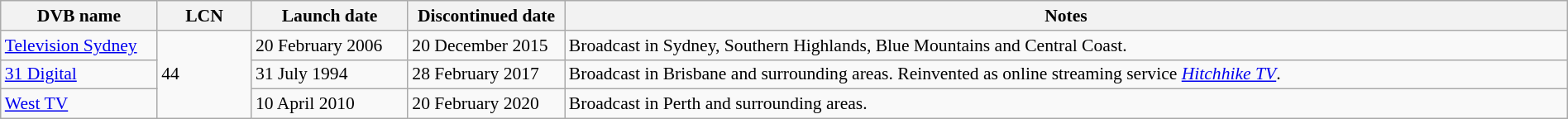<table class="wikitable" style="font-size:90%; width:100%;">
<tr>
<th width="10%">DVB name</th>
<th width="6%">LCN</th>
<th width="10%">Launch date</th>
<th width="10%">Discontinued date</th>
<th width="64%">Notes</th>
</tr>
<tr>
<td><a href='#'>Television Sydney</a></td>
<td rowspan=3>44</td>
<td>20 February 2006</td>
<td>20 December 2015</td>
<td>Broadcast in Sydney, Southern Highlands, Blue Mountains and Central Coast.</td>
</tr>
<tr>
<td><a href='#'>31 Digital</a></td>
<td>31 July 1994</td>
<td>28 February 2017</td>
<td>Broadcast in Brisbane and surrounding areas. Reinvented as online streaming service <em><a href='#'>Hitchhike TV</a></em>.</td>
</tr>
<tr>
<td><a href='#'>West TV</a></td>
<td>10 April 2010</td>
<td>20 February 2020</td>
<td>Broadcast in Perth and surrounding areas.</td>
</tr>
</table>
